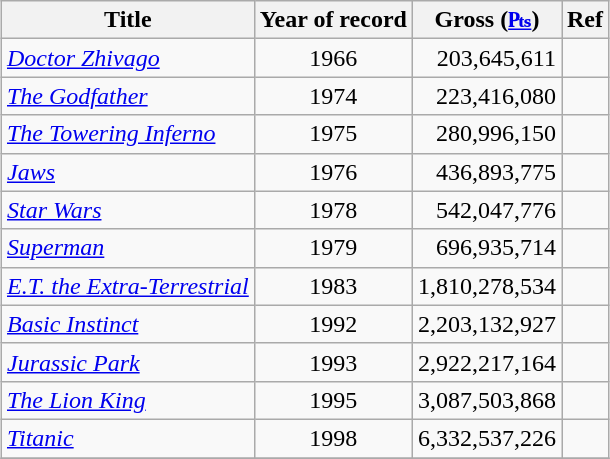<table class="wikitable" style="margin:1em auto;">
<tr>
<th>Title</th>
<th>Year of record</th>
<th>Gross (<a href='#'>₧</a>)</th>
<th>Ref</th>
</tr>
<tr>
<td><em><a href='#'>Doctor Zhivago</a></em></td>
<td align = "center">1966</td>
<td align = "right">203,645,611</td>
<td></td>
</tr>
<tr>
<td><em><a href='#'>The Godfather</a></em></td>
<td align = "center">1974</td>
<td align = "right">223,416,080</td>
<td></td>
</tr>
<tr>
<td><em><a href='#'>The Towering Inferno</a></em></td>
<td align = "center">1975</td>
<td align = "right">280,996,150</td>
<td></td>
</tr>
<tr>
<td><em><a href='#'>Jaws</a></em></td>
<td align = "center">1976</td>
<td align = "right">436,893,775</td>
<td></td>
</tr>
<tr>
<td><em><a href='#'>Star Wars</a></em></td>
<td align = "center">1978</td>
<td align = "right">542,047,776</td>
<td></td>
</tr>
<tr>
<td><em><a href='#'>Superman</a></em></td>
<td align = "center">1979</td>
<td align = "right">696,935,714</td>
<td></td>
</tr>
<tr>
<td><em><a href='#'>E.T. the Extra-Terrestrial</a></em></td>
<td align = "center">1983</td>
<td align = "right">1,810,278,534</td>
<td></td>
</tr>
<tr>
<td><em><a href='#'>Basic Instinct</a></em></td>
<td align = "center">1992</td>
<td align = "right">2,203,132,927</td>
<td></td>
</tr>
<tr>
<td><em><a href='#'>Jurassic Park</a></em></td>
<td align = "center">1993</td>
<td align = "right">2,922,217,164</td>
<td></td>
</tr>
<tr>
<td><em><a href='#'>The Lion King</a></em></td>
<td align = "center">1995</td>
<td align = "right">3,087,503,868</td>
<td></td>
</tr>
<tr>
<td><em><a href='#'>Titanic</a></em></td>
<td align = "center">1998</td>
<td align = "right">6,332,537,226</td>
<td></td>
</tr>
<tr>
</tr>
</table>
